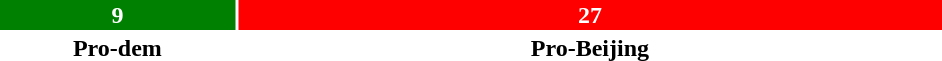<table style="width:50%; text-align:center;">
<tr style="color:white;">
<td style="background:green; width:25%;"><strong>9</strong></td>
<td style="background:red; width:75%;"><strong>27</strong></td>
</tr>
<tr>
<td><span><strong>Pro-dem</strong></span></td>
<td><span><strong>Pro-Beijing</strong></span></td>
</tr>
</table>
